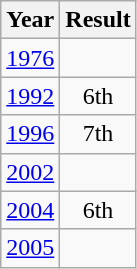<table class="wikitable" style="text-align:center">
<tr>
<th>Year</th>
<th>Result</th>
</tr>
<tr>
<td><a href='#'>1976</a></td>
<td></td>
</tr>
<tr>
<td><a href='#'>1992</a></td>
<td>6th</td>
</tr>
<tr>
<td><a href='#'>1996</a></td>
<td>7th</td>
</tr>
<tr>
<td><a href='#'>2002</a></td>
<td></td>
</tr>
<tr>
<td><a href='#'>2004</a></td>
<td>6th</td>
</tr>
<tr>
<td><a href='#'>2005</a></td>
<td></td>
</tr>
</table>
